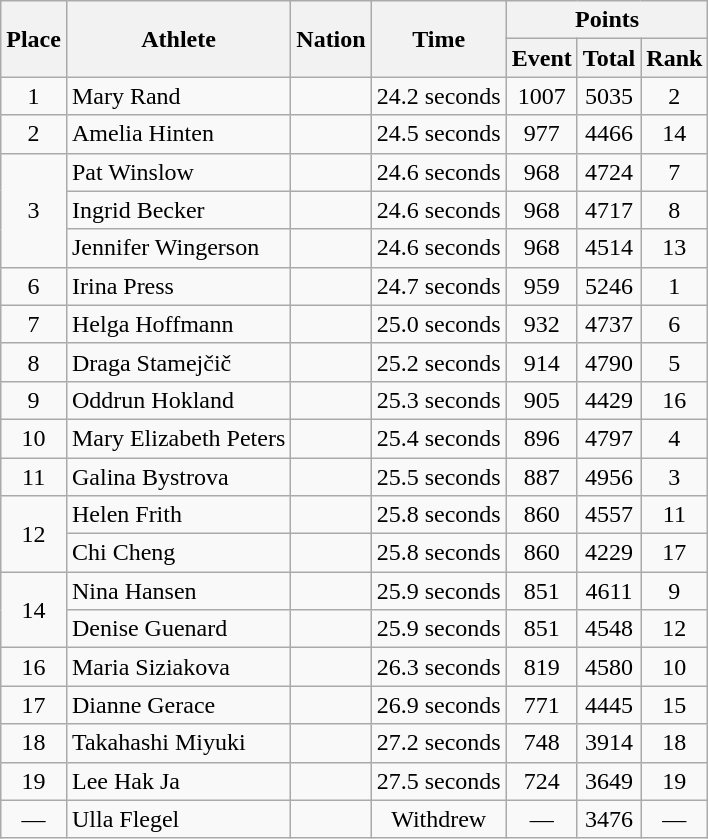<table class=wikitable>
<tr>
<th rowspan=2>Place</th>
<th rowspan=2>Athlete</th>
<th rowspan=2>Nation</th>
<th rowspan=2>Time</th>
<th colspan=3>Points</th>
</tr>
<tr>
<th>Event</th>
<th>Total</th>
<th>Rank</th>
</tr>
<tr align=center>
<td>1</td>
<td align=left>Mary Rand</td>
<td align=left></td>
<td>24.2 seconds</td>
<td>1007</td>
<td>5035</td>
<td>2</td>
</tr>
<tr align=center>
<td>2</td>
<td align=left>Amelia Hinten</td>
<td align=left></td>
<td>24.5 seconds</td>
<td>977</td>
<td>4466</td>
<td>14</td>
</tr>
<tr align=center>
<td rowspan=3>3</td>
<td align=left>Pat Winslow</td>
<td align=left></td>
<td>24.6 seconds</td>
<td>968</td>
<td>4724</td>
<td>7</td>
</tr>
<tr align=center>
<td align=left>Ingrid Becker</td>
<td align=left></td>
<td>24.6 seconds</td>
<td>968</td>
<td>4717</td>
<td>8</td>
</tr>
<tr align=center>
<td align=left>Jennifer Wingerson</td>
<td align=left></td>
<td>24.6 seconds</td>
<td>968</td>
<td>4514</td>
<td>13</td>
</tr>
<tr align=center>
<td>6</td>
<td align=left>Irina Press</td>
<td align=left></td>
<td>24.7 seconds</td>
<td>959</td>
<td>5246</td>
<td>1</td>
</tr>
<tr align=center>
<td>7</td>
<td align=left>Helga Hoffmann</td>
<td align=left></td>
<td>25.0 seconds</td>
<td>932</td>
<td>4737</td>
<td>6</td>
</tr>
<tr align=center>
<td>8</td>
<td align=left>Draga Stamejčič</td>
<td align=left></td>
<td>25.2 seconds</td>
<td>914</td>
<td>4790</td>
<td>5</td>
</tr>
<tr align=center>
<td>9</td>
<td align=left>Oddrun Hokland</td>
<td align=left></td>
<td>25.3 seconds</td>
<td>905</td>
<td>4429</td>
<td>16</td>
</tr>
<tr align=center>
<td>10</td>
<td align=left>Mary Elizabeth Peters</td>
<td align=left></td>
<td>25.4 seconds</td>
<td>896</td>
<td>4797</td>
<td>4</td>
</tr>
<tr align=center>
<td>11</td>
<td align=left>Galina Bystrova</td>
<td align=left></td>
<td>25.5 seconds</td>
<td>887</td>
<td>4956</td>
<td>3</td>
</tr>
<tr align=center>
<td rowspan=2>12</td>
<td align=left>Helen Frith</td>
<td align=left></td>
<td>25.8 seconds</td>
<td>860</td>
<td>4557</td>
<td>11</td>
</tr>
<tr align=center>
<td align=left>Chi Cheng</td>
<td align=left></td>
<td>25.8 seconds</td>
<td>860</td>
<td>4229</td>
<td>17</td>
</tr>
<tr align=center>
<td rowspan=2>14</td>
<td align=left>Nina Hansen</td>
<td align=left></td>
<td>25.9 seconds</td>
<td>851</td>
<td>4611</td>
<td>9</td>
</tr>
<tr align=center>
<td align=left>Denise Guenard</td>
<td align=left></td>
<td>25.9 seconds</td>
<td>851</td>
<td>4548</td>
<td>12</td>
</tr>
<tr align=center>
<td>16</td>
<td align=left>Maria Siziakova</td>
<td align=left></td>
<td>26.3 seconds</td>
<td>819</td>
<td>4580</td>
<td>10</td>
</tr>
<tr align=center>
<td>17</td>
<td align=left>Dianne Gerace</td>
<td align=left></td>
<td>26.9 seconds</td>
<td>771</td>
<td>4445</td>
<td>15</td>
</tr>
<tr align=center>
<td>18</td>
<td align=left>Takahashi Miyuki</td>
<td align=left></td>
<td>27.2 seconds</td>
<td>748</td>
<td>3914</td>
<td>18</td>
</tr>
<tr align=center>
<td>19</td>
<td align=left>Lee Hak Ja</td>
<td align=left></td>
<td>27.5 seconds</td>
<td>724</td>
<td>3649</td>
<td>19</td>
</tr>
<tr align=center>
<td>—</td>
<td align=left>Ulla Flegel</td>
<td align=left></td>
<td>Withdrew</td>
<td>—</td>
<td>3476</td>
<td>—</td>
</tr>
</table>
